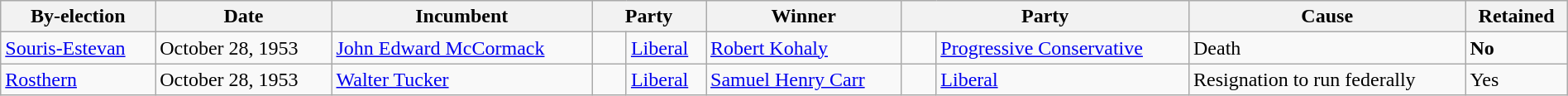<table class=wikitable style="width:100%">
<tr>
<th>By-election</th>
<th>Date</th>
<th>Incumbent</th>
<th colspan=2>Party</th>
<th>Winner</th>
<th colspan=2>Party</th>
<th>Cause</th>
<th>Retained</th>
</tr>
<tr>
<td><a href='#'>Souris-Estevan</a></td>
<td>October 28, 1953</td>
<td><a href='#'>John Edward McCormack</a></td>
<td>    </td>
<td><a href='#'>Liberal</a></td>
<td><a href='#'>Robert Kohaly</a></td>
<td>    </td>
<td><a href='#'>Progressive Conservative</a></td>
<td>Death</td>
<td><strong>No</strong></td>
</tr>
<tr>
<td><a href='#'>Rosthern</a></td>
<td>October 28, 1953</td>
<td><a href='#'>Walter Tucker</a></td>
<td>    </td>
<td><a href='#'>Liberal</a></td>
<td><a href='#'>Samuel Henry Carr</a></td>
<td>    </td>
<td><a href='#'>Liberal</a></td>
<td>Resignation to run federally</td>
<td>Yes</td>
</tr>
</table>
